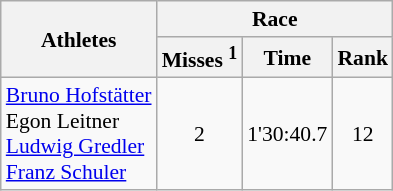<table class="wikitable" border="1" style="font-size:90%">
<tr>
<th rowspan=2>Athletes</th>
<th colspan=3>Race</th>
</tr>
<tr>
<th>Misses <sup>1</sup></th>
<th>Time</th>
<th>Rank</th>
</tr>
<tr>
<td><a href='#'>Bruno Hofstätter</a><br>Egon Leitner<br><a href='#'>Ludwig Gredler</a><br><a href='#'>Franz Schuler</a></td>
<td align=center>2</td>
<td align=center>1'30:40.7</td>
<td align=center>12</td>
</tr>
</table>
